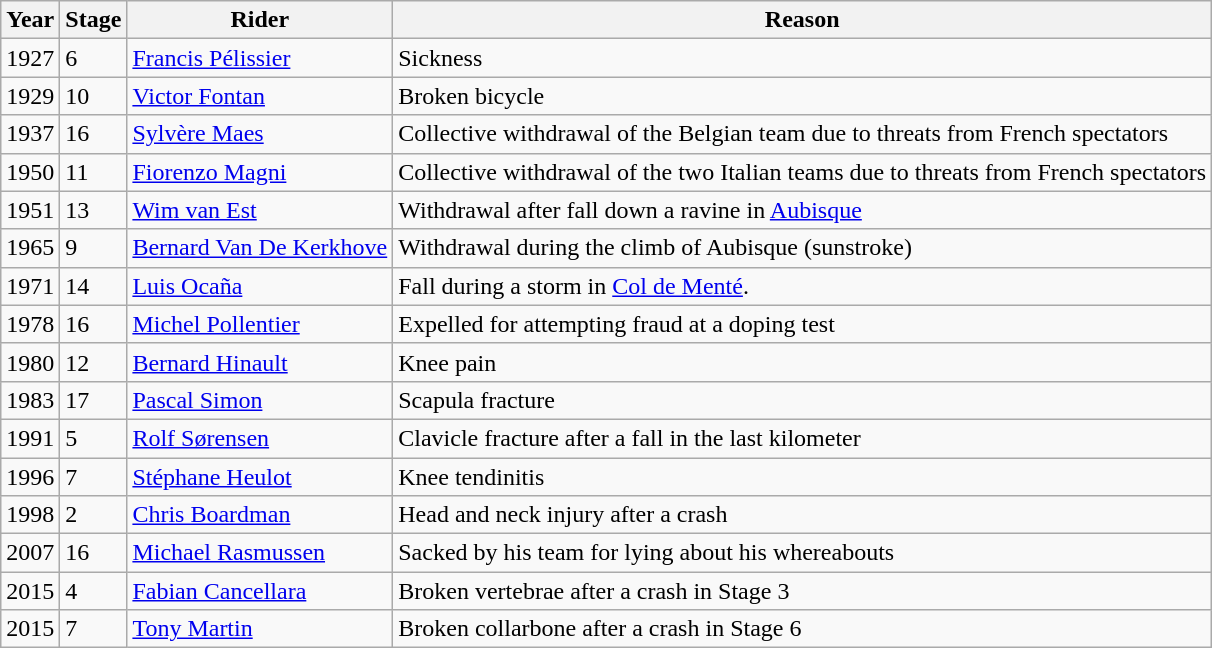<table class="wikitable">
<tr>
<th>Year</th>
<th>Stage</th>
<th>Rider</th>
<th>Reason</th>
</tr>
<tr>
<td>1927</td>
<td>6</td>
<td> <a href='#'>Francis Pélissier</a></td>
<td>Sickness</td>
</tr>
<tr>
<td>1929</td>
<td>10</td>
<td> <a href='#'>Victor Fontan</a></td>
<td>Broken bicycle</td>
</tr>
<tr>
<td>1937</td>
<td>16</td>
<td> <a href='#'>Sylvère Maes</a></td>
<td>Collective withdrawal of the Belgian team due to threats from French spectators</td>
</tr>
<tr>
<td>1950</td>
<td>11</td>
<td> <a href='#'>Fiorenzo Magni</a></td>
<td>Collective withdrawal of the two Italian teams due to threats from French spectators</td>
</tr>
<tr>
<td>1951</td>
<td>13</td>
<td> <a href='#'>Wim van Est</a></td>
<td>Withdrawal after fall down a ravine in <a href='#'>Aubisque</a></td>
</tr>
<tr>
<td>1965</td>
<td>9</td>
<td> <a href='#'>Bernard Van De Kerkhove</a></td>
<td>Withdrawal during the climb of Aubisque (sunstroke)</td>
</tr>
<tr>
<td>1971</td>
<td>14</td>
<td> <a href='#'>Luis Ocaña</a></td>
<td>Fall during a storm in <a href='#'>Col de Menté</a>.</td>
</tr>
<tr>
<td>1978</td>
<td>16</td>
<td> <a href='#'>Michel Pollentier</a></td>
<td>Expelled for attempting fraud at a doping test</td>
</tr>
<tr>
<td>1980</td>
<td>12</td>
<td> <a href='#'>Bernard Hinault</a></td>
<td>Knee pain</td>
</tr>
<tr>
<td>1983</td>
<td>17</td>
<td> <a href='#'>Pascal Simon</a></td>
<td>Scapula fracture</td>
</tr>
<tr>
<td>1991</td>
<td>5</td>
<td> <a href='#'>Rolf Sørensen</a></td>
<td>Clavicle fracture after a fall in the last kilometer</td>
</tr>
<tr>
<td>1996</td>
<td>7</td>
<td> <a href='#'>Stéphane Heulot</a></td>
<td>Knee tendinitis</td>
</tr>
<tr>
<td>1998</td>
<td>2</td>
<td> <a href='#'>Chris Boardman</a></td>
<td>Head and neck injury after a crash</td>
</tr>
<tr>
<td>2007</td>
<td>16</td>
<td> <a href='#'>Michael Rasmussen</a></td>
<td>Sacked by his team for lying about his whereabouts</td>
</tr>
<tr>
<td>2015</td>
<td>4</td>
<td> <a href='#'>Fabian Cancellara</a></td>
<td>Broken vertebrae after a crash in Stage 3</td>
</tr>
<tr>
<td>2015</td>
<td>7</td>
<td> <a href='#'>Tony Martin</a></td>
<td>Broken collarbone after a crash in Stage 6</td>
</tr>
</table>
